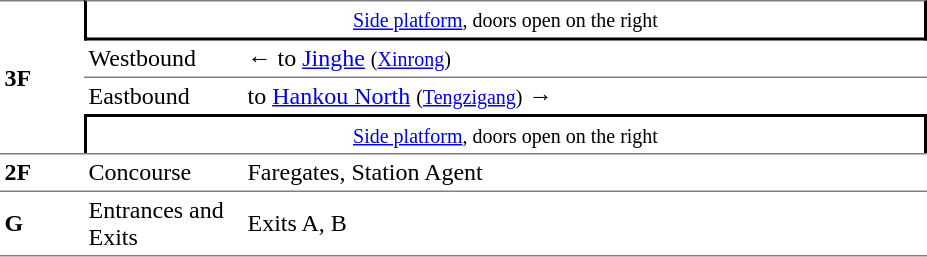<table table border=0 cellspacing=0 cellpadding=3>
<tr>
<td style="border-top:solid 1px gray;" rowspan=4><strong>3F</strong></td>
<td style="border-right:solid 2px black;border-left:solid 2px black;border-bottom:solid 2px black; border-top:solid 1px gray;text-align:center;" colspan=2><small><a href='#'>Side platform</a>, doors open on the right</small></td>
</tr>
<tr>
<td style="border-bottom:solid 1px gray;">Westbound</td>
<td style="border-bottom:solid 1px gray;">←  to <a href='#'>Jinghe</a> <small>(<a href='#'>Xinrong</a>)</small></td>
</tr>
<tr>
<td>Eastbound</td>
<td> to <a href='#'>Hankou North</a> <small>(<a href='#'>Tengzigang</a>)</small> →</td>
</tr>
<tr>
<td style="border-top:solid 2px black;border-right:solid 2px black;border-left:solid 2px black;border-bottom:solid 0px gray;text-align:center;" colspan=2><small><a href='#'>Side platform</a>, doors open on the right</small></td>
</tr>
<tr>
<td style="border-bottom:solid 1px gray; border-top:solid 1px gray;" width=50><strong>2F</strong></td>
<td style="border-bottom:solid 1px gray; border-top:solid 1px gray;" width=100>Concourse</td>
<td style="border-bottom:solid 1px gray; border-top:solid 1px gray;" width=450>Faregates, Station Agent</td>
</tr>
<tr>
<td style="border-bottom:solid 1px gray; border-top:solid 0px gray;" width=50><strong>G</strong></td>
<td style="border-bottom:solid 1px gray; border-top:solid 0px gray;" width=100>Entrances and Exits</td>
<td style="border-bottom:solid 1px gray; border-top:solid 0px gray;" width=450>Exits A, B</td>
</tr>
<tr>
</tr>
</table>
